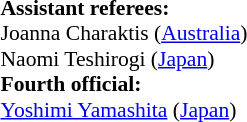<table style="width:50%;font-size:90%">
<tr>
<td><br><strong>Assistant referees:</strong>
<br>Joanna Charaktis (<a href='#'>Australia</a>)
<br>Naomi Teshirogi (<a href='#'>Japan</a>)
<br><strong>Fourth official:</strong>
<br><a href='#'>Yoshimi Yamashita</a> (<a href='#'>Japan</a>)</td>
</tr>
</table>
